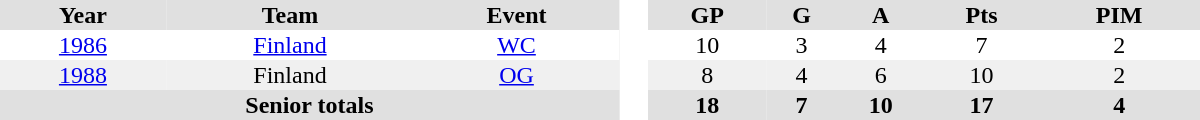<table border="0" cellpadding="1" cellspacing="0" style="text-align:center; width:50em">
<tr ALIGN="center" bgcolor="#e0e0e0">
<th>Year</th>
<th>Team</th>
<th>Event</th>
<th rowspan="99" bgcolor="#ffffff"> </th>
<th>GP</th>
<th>G</th>
<th>A</th>
<th>Pts</th>
<th>PIM</th>
</tr>
<tr>
<td><a href='#'>1986</a></td>
<td><a href='#'>Finland</a></td>
<td><a href='#'>WC</a></td>
<td>10</td>
<td>3</td>
<td>4</td>
<td>7</td>
<td>2</td>
</tr>
<tr bgcolor="#f0f0f0">
<td><a href='#'>1988</a></td>
<td>Finland</td>
<td><a href='#'>OG</a></td>
<td>8</td>
<td>4</td>
<td>6</td>
<td>10</td>
<td>2</td>
</tr>
<tr bgcolor="#e0e0e0">
<th colspan=3>Senior totals</th>
<th>18</th>
<th>7</th>
<th>10</th>
<th>17</th>
<th>4</th>
</tr>
</table>
